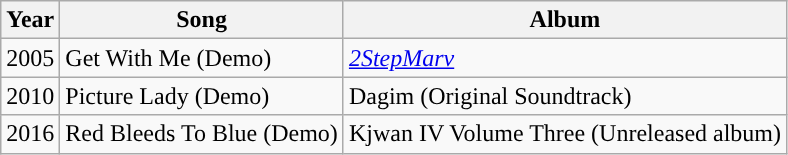<table class="wikitable">
<tr>
<th>Year</th>
<th>Song</th>
<th>Album</th>
</tr>
<tr>
<td>2005</td>
<td>Get With Me (Demo)</td>
<td><em><a href='#'>2StepMarv</a></em></td>
</tr>
<tr>
<td>2010</td>
<td>Picture Lady (Demo)</td>
<td>Dagim (Original Soundtrack)</td>
</tr>
<tr>
<td>2016</td>
<td>Red Bleeds To Blue (Demo)</td>
<td>Kjwan IV Volume Three (Unreleased album)</td>
</tr>
</table>
